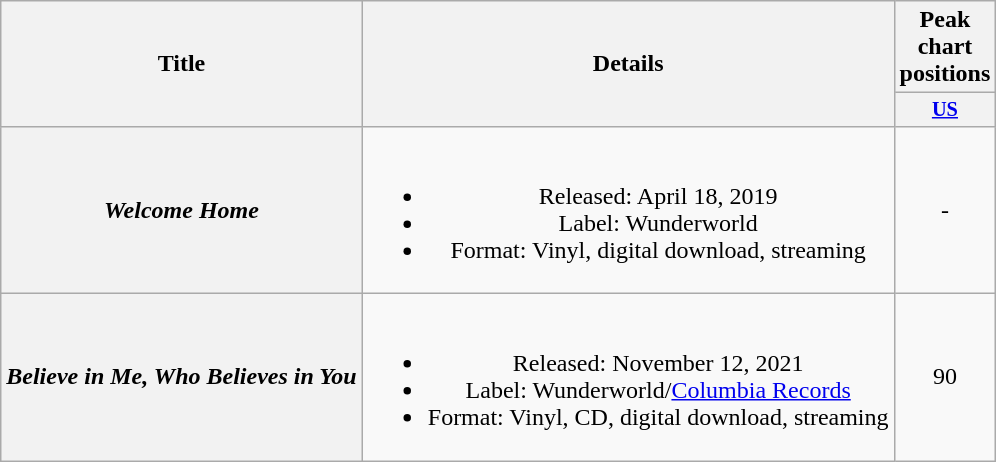<table class="wikitable plainrowheaders" style="text-align:center;">
<tr>
<th rowspan="2" scope="col">Title</th>
<th rowspan="2" scope="col">Details</th>
<th colspan="1" scope="col">Peak chart positions</th>
</tr>
<tr>
<th scope="col" style="width:3em;font-size:85%;"><strong><a href='#'>US</a></strong></th>
</tr>
<tr>
<th scope="row"><em>Welcome Home</em></th>
<td><br><ul><li>Released: April 18, 2019</li><li>Label: Wunderworld</li><li>Format: Vinyl, digital download, streaming</li></ul></td>
<td>-</td>
</tr>
<tr>
<th scope="row"><em>Believe in Me, Who Believes in You</em></th>
<td><br><ul><li>Released: November 12, 2021</li><li>Label: Wunderworld/<a href='#'>Columbia Records</a></li><li>Format: Vinyl, CD, digital download, streaming</li></ul></td>
<td>90</td>
</tr>
</table>
